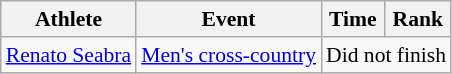<table class=wikitable style=font-size:90%;text-align:center>
<tr>
<th>Athlete</th>
<th>Event</th>
<th>Time</th>
<th>Rank</th>
</tr>
<tr>
<td align=left><a href='#'>Renato Seabra</a></td>
<td align=left><a href='#'>Men's cross-country</a></td>
<td colspan=2>Did not finish</td>
</tr>
</table>
